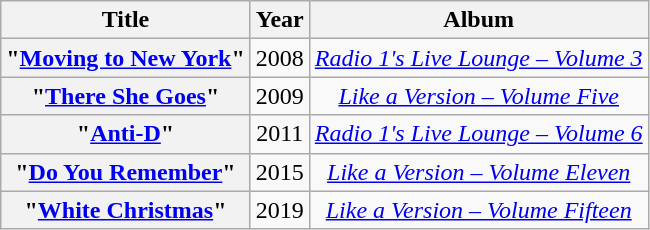<table class="wikitable plainrowheaders" style="text-align:center;">
<tr>
<th scope="col">Title</th>
<th scope="col">Year</th>
<th scope="col">Album</th>
</tr>
<tr>
<th scope="row">"<a href='#'>Moving to New York</a>"</th>
<td>2008</td>
<td><em><a href='#'>Radio 1's Live Lounge – Volume 3</a></em></td>
</tr>
<tr>
<th scope="row">"<a href='#'>There She Goes</a>"</th>
<td>2009</td>
<td><em><a href='#'>Like a Version – Volume Five</a></em></td>
</tr>
<tr>
<th scope="row">"<a href='#'>Anti-D</a>"</th>
<td>2011</td>
<td><em><a href='#'>Radio 1's Live Lounge – Volume 6</a></em></td>
</tr>
<tr>
<th scope="row">"<a href='#'>Do You Remember</a>"</th>
<td>2015</td>
<td><em><a href='#'>Like a Version – Volume Eleven</a></em></td>
</tr>
<tr>
<th scope="row">"<a href='#'>White Christmas</a>"</th>
<td>2019</td>
<td><em><a href='#'>Like a Version – Volume Fifteen</a></em></td>
</tr>
</table>
